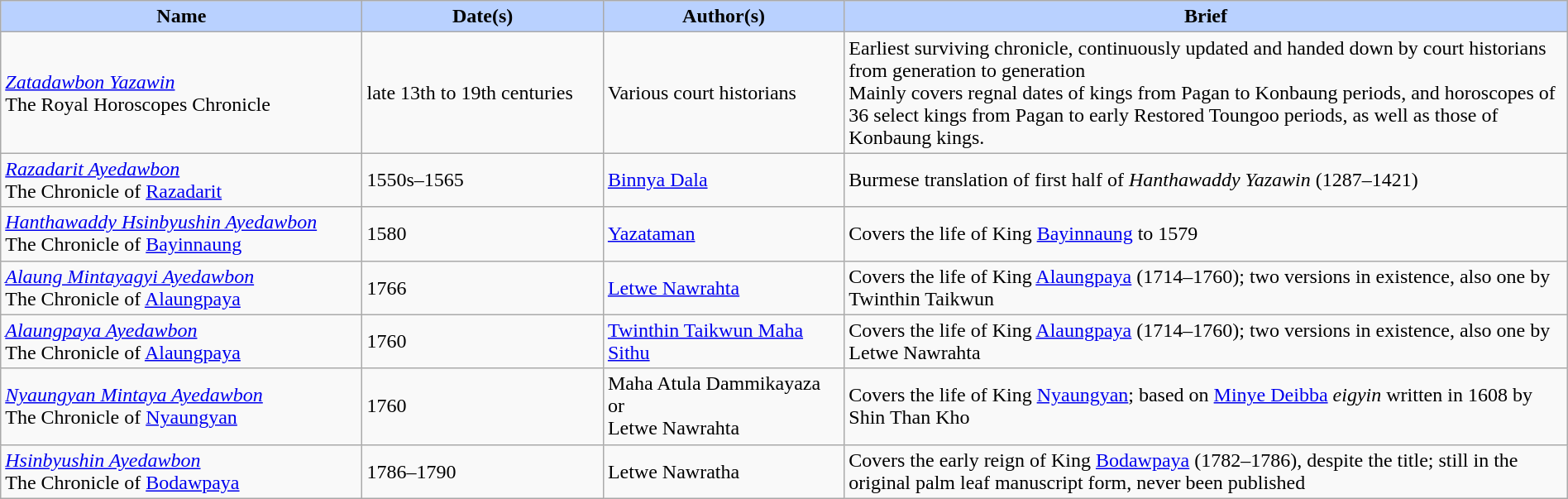<table width=100% class="wikitable sortable" border="1">
<tr>
<th style="background-color:#B9D1FF" width=15%>Name</th>
<th style="background-color:#B9D1FF" width=10%>Date(s)</th>
<th style="background-color:#B9D1FF" width=10%>Author(s)</th>
<th style="background-color:#B9D1FF" width=30%>Brief</th>
</tr>
<tr>
<td><em><a href='#'>Zatadawbon Yazawin</a></em> <br> The Royal Horoscopes Chronicle</td>
<td> late 13th to 19th centuries</td>
<td>Various court historians</td>
<td>Earliest surviving chronicle, continuously updated and handed down by court historians from generation to generation <br> Mainly covers regnal dates of kings from Pagan to Konbaung periods, and horoscopes of 36 select kings from Pagan to early Restored Toungoo periods, as well as those of Konbaung kings.</td>
</tr>
<tr>
<td><em><a href='#'>Razadarit Ayedawbon</a></em> <br> The Chronicle of <a href='#'>Razadarit</a></td>
<td> 1550s–1565</td>
<td><a href='#'>Binnya Dala</a></td>
<td>Burmese translation of first half of <em>Hanthawaddy Yazawin</em> (1287–1421)</td>
</tr>
<tr>
<td><em><a href='#'>Hanthawaddy Hsinbyushin Ayedawbon</a></em> <br> The Chronicle of <a href='#'>Bayinnaung</a></td>
<td> 1580</td>
<td><a href='#'>Yazataman</a></td>
<td>Covers the life of King <a href='#'>Bayinnaung</a> to 1579</td>
</tr>
<tr>
<td><em><a href='#'>Alaung Mintayagyi Ayedawbon</a></em> <br> The Chronicle of <a href='#'>Alaungpaya</a></td>
<td> 1766</td>
<td><a href='#'>Letwe Nawrahta</a></td>
<td>Covers the life of King <a href='#'>Alaungpaya</a> (1714–1760); two versions in existence, also one by Twinthin Taikwun</td>
</tr>
<tr>
<td><em><a href='#'>Alaungpaya Ayedawbon</a></em> <br> The Chronicle of <a href='#'>Alaungpaya</a></td>
<td> 1760</td>
<td><a href='#'>Twinthin Taikwun Maha Sithu</a></td>
<td>Covers the life of King <a href='#'>Alaungpaya</a> (1714–1760); two versions in existence, also one by Letwe Nawrahta</td>
</tr>
<tr>
<td><em><a href='#'>Nyaungyan Mintaya Ayedawbon</a></em> <br> The Chronicle of <a href='#'>Nyaungyan</a></td>
<td> 1760</td>
<td>Maha Atula Dammikayaza or <br> Letwe Nawrahta</td>
<td>Covers the life of King <a href='#'>Nyaungyan</a>; based on <a href='#'>Minye Deibba</a> <em>eigyin</em> written in 1608 by Shin Than Kho</td>
</tr>
<tr>
<td><em><a href='#'>Hsinbyushin Ayedawbon</a></em> <br> The Chronicle of <a href='#'>Bodawpaya</a></td>
<td> 1786–1790</td>
<td>Letwe Nawratha</td>
<td>Covers the early reign of King <a href='#'>Bodawpaya</a> (1782–1786), despite the title; still in the original palm leaf manuscript form, never been published</td>
</tr>
</table>
